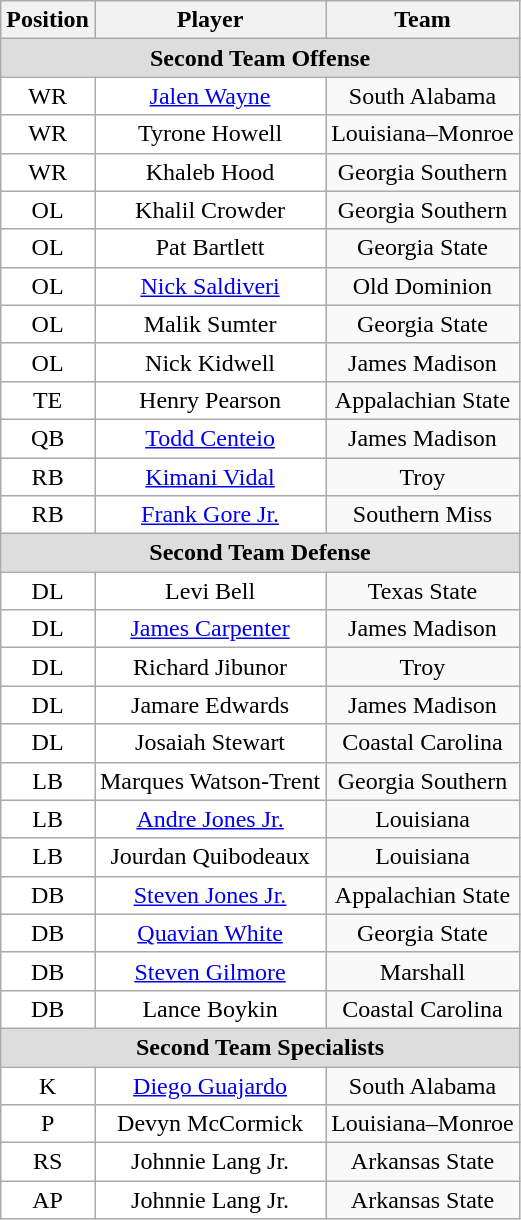<table class="wikitable" border="0">
<tr>
<th>Position</th>
<th>Player</th>
<th>Team</th>
</tr>
<tr>
<td colspan="3" style="text-align:center; background:#ddd;"><strong>Second Team Offense </strong></td>
</tr>
<tr style="text-align:center;">
<td style="background:white">WR</td>
<td style="background:white"><a href='#'>Jalen Wayne</a></td>
<td style=>South Alabama</td>
</tr>
<tr style="text-align:center;">
<td style="background:white">WR</td>
<td style="background:white">Tyrone Howell</td>
<td style=>Louisiana–Monroe</td>
</tr>
<tr style="text-align:center;">
<td style="background:white">WR</td>
<td style="background:white">Khaleb Hood</td>
<td style=>Georgia Southern</td>
</tr>
<tr style="text-align:center;">
<td style="background:white">OL</td>
<td style="background:white">Khalil Crowder</td>
<td style=>Georgia Southern</td>
</tr>
<tr style="text-align:center;">
<td style="background:white">OL</td>
<td style="background:white">Pat Bartlett</td>
<td style=>Georgia State</td>
</tr>
<tr style="text-align:center;">
<td style="background:white">OL</td>
<td style="background:white"><a href='#'>Nick Saldiveri</a></td>
<td style=>Old Dominion</td>
</tr>
<tr style="text-align:center;">
<td style="background:white">OL</td>
<td style="background:white">Malik Sumter</td>
<td style=>Georgia State</td>
</tr>
<tr style="text-align:center;">
<td style="background:white">OL</td>
<td style="background:white">Nick Kidwell</td>
<td style=>James Madison</td>
</tr>
<tr style="text-align:center;">
<td style="background:white">TE</td>
<td style="background:white">Henry Pearson</td>
<td style=>Appalachian State</td>
</tr>
<tr style="text-align:center;">
<td style="background:white">QB</td>
<td style="background:white"><a href='#'>Todd Centeio</a></td>
<td style=>James Madison</td>
</tr>
<tr style="text-align:center;">
<td style="background:white">RB</td>
<td style="background:white"><a href='#'>Kimani Vidal</a></td>
<td style=>Troy</td>
</tr>
<tr style="text-align:center;">
<td style="background:white">RB</td>
<td style="background:white"><a href='#'>Frank Gore Jr.</a></td>
<td style=>Southern Miss</td>
</tr>
<tr>
<td colspan="3" style="text-align:center; background:#ddd;"><strong>Second Team Defense</strong></td>
</tr>
<tr style="text-align:center;">
<td style="background:white">DL</td>
<td style="background:white">Levi Bell</td>
<td style=>Texas State</td>
</tr>
<tr style="text-align:center;">
<td style="background:white">DL</td>
<td style="background:white"><a href='#'>James Carpenter</a></td>
<td style=>James Madison</td>
</tr>
<tr style="text-align:center;">
<td style="background:white">DL</td>
<td style="background:white">Richard Jibunor</td>
<td style=>Troy</td>
</tr>
<tr style="text-align:center;">
<td style="background:white">DL</td>
<td style="background:white">Jamare Edwards</td>
<td style=>James Madison</td>
</tr>
<tr style="text-align:center;">
<td style="background:white">DL</td>
<td style="background:white">Josaiah Stewart</td>
<td style=>Coastal Carolina</td>
</tr>
<tr style="text-align:center;">
<td style="background:white">LB</td>
<td style="background:white">Marques Watson-Trent</td>
<td style=>Georgia Southern</td>
</tr>
<tr style="text-align:center;">
<td style="background:white">LB</td>
<td style="background:white"><a href='#'>Andre Jones Jr.</a></td>
<td style=>Louisiana</td>
</tr>
<tr style="text-align:center;">
<td style="background:white">LB</td>
<td style="background:white">Jourdan Quibodeaux</td>
<td style=>Louisiana</td>
</tr>
<tr style="text-align:center;">
<td style="background:white">DB</td>
<td style="background:white"><a href='#'>Steven Jones Jr.</a></td>
<td style=>Appalachian State</td>
</tr>
<tr style="text-align:center;">
<td style="background:white">DB</td>
<td style="background:white"><a href='#'>Quavian White</a></td>
<td style=>Georgia State</td>
</tr>
<tr style="text-align:center;">
<td style="background:white">DB</td>
<td style="background:white"><a href='#'>Steven Gilmore</a></td>
<td style=>Marshall</td>
</tr>
<tr style="text-align:center;">
<td style="background:white">DB</td>
<td style="background:white">Lance Boykin</td>
<td style=>Coastal Carolina</td>
</tr>
<tr>
<td colspan="3" style="text-align:center; background:#ddd;"><strong>Second Team Specialists</strong></td>
</tr>
<tr style="text-align:center;">
<td style="background:white">K</td>
<td style="background:white"><a href='#'>Diego Guajardo</a></td>
<td style=>South Alabama</td>
</tr>
<tr style="text-align:center;">
<td style="background:white">P</td>
<td style="background:white">Devyn McCormick</td>
<td style=>Louisiana–Monroe</td>
</tr>
<tr style="text-align:center;">
<td style="background:white">RS</td>
<td style="background:white">Johnnie Lang Jr.</td>
<td style=>Arkansas State</td>
</tr>
<tr style="text-align:center;">
<td style="background:white">AP</td>
<td style="background:white">Johnnie Lang Jr.</td>
<td style=>Arkansas State</td>
</tr>
</table>
